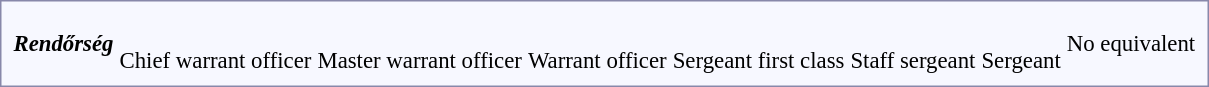<table style="border:1px solid #8888aa; background-color:#f7f8ff; padding:5px; font-size:95%; margin: 0px 12px 12px 0px;">
<tr style="text-align:center;">
<td rowspan=2><strong> <em>Rendőrség<strong><em></td>
<td colspan=6></td>
<td colspan=1></td>
<td colspan=1></td>
<td colspan=2></td>
<td colspan=6></td>
<td colspan=6></td>
<td colspan=14 rowspan=2></em></strong>No equivalent<strong><em></td>
</tr>
<tr style="text-align:center;">
<td colspan=6><br>Chief warrant officer</td>
<td colspan=1><br>Master warrant officer</td>
<td colspan=1><br>Warrant officer</td>
<td colspan=2><br>Sergeant first class</td>
<td colspan=6><br>Staff sergeant</td>
<td colspan=6><br>Sergeant</td>
</tr>
</table>
